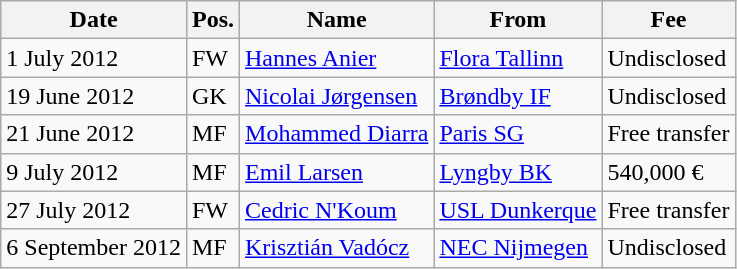<table class="wikitable">
<tr>
<th>Date</th>
<th>Pos.</th>
<th>Name</th>
<th>From</th>
<th>Fee</th>
</tr>
<tr>
<td>1 July 2012</td>
<td>FW</td>
<td> <a href='#'>Hannes Anier</a></td>
<td> <a href='#'>Flora Tallinn</a></td>
<td>Undisclosed</td>
</tr>
<tr>
<td>19 June 2012</td>
<td>GK</td>
<td> <a href='#'>Nicolai Jørgensen</a></td>
<td> <a href='#'>Brøndby IF</a></td>
<td>Undisclosed</td>
</tr>
<tr>
<td>21 June 2012</td>
<td>MF</td>
<td> <a href='#'>Mohammed Diarra</a></td>
<td> <a href='#'>Paris SG</a></td>
<td>Free transfer</td>
</tr>
<tr>
<td>9 July 2012</td>
<td>MF</td>
<td> <a href='#'>Emil Larsen</a></td>
<td> <a href='#'>Lyngby BK</a></td>
<td>540,000 €</td>
</tr>
<tr>
<td>27 July 2012</td>
<td>FW</td>
<td> <a href='#'>Cedric N'Koum</a></td>
<td> <a href='#'>USL Dunkerque</a></td>
<td>Free transfer</td>
</tr>
<tr>
<td>6 September 2012</td>
<td>MF</td>
<td> <a href='#'>Krisztián Vadócz</a></td>
<td> <a href='#'>NEC Nijmegen</a></td>
<td>Undisclosed</td>
</tr>
</table>
